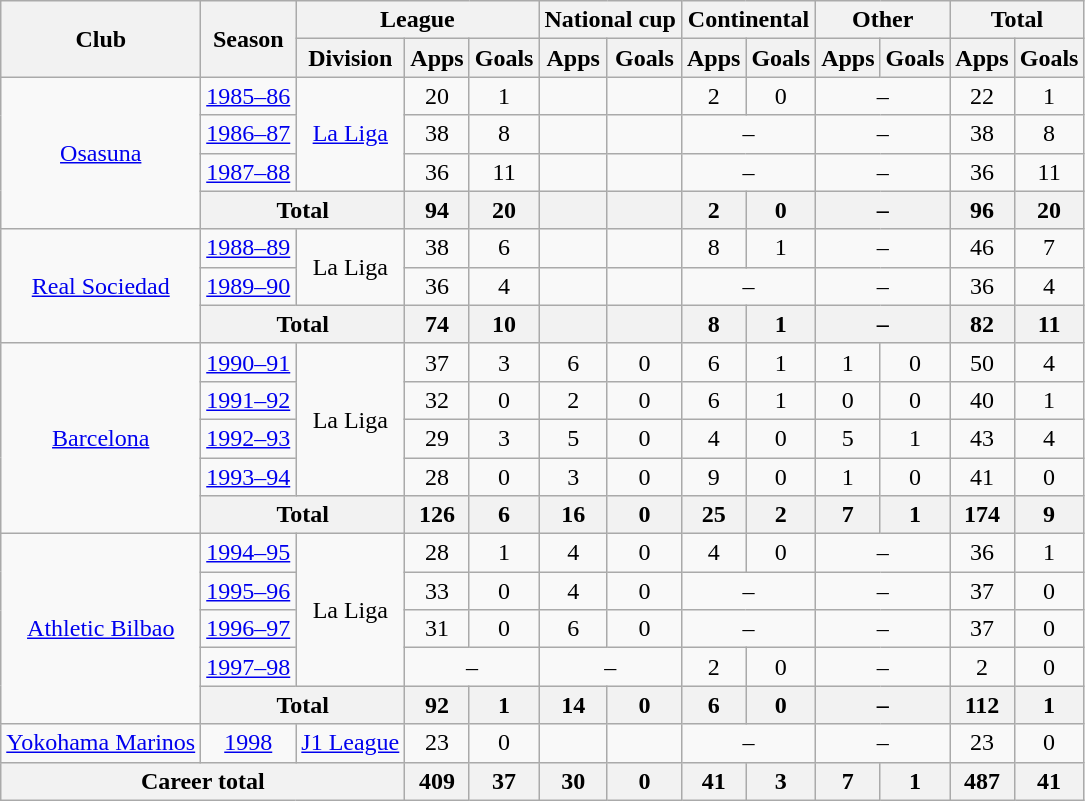<table class="wikitable" style="text-align:center">
<tr>
<th rowspan="2">Club</th>
<th rowspan="2">Season</th>
<th colspan="3">League</th>
<th colspan="2">National cup</th>
<th colspan="2">Continental</th>
<th colspan="2">Other</th>
<th colspan="2">Total</th>
</tr>
<tr>
<th>Division</th>
<th>Apps</th>
<th>Goals</th>
<th>Apps</th>
<th>Goals</th>
<th>Apps</th>
<th>Goals</th>
<th>Apps</th>
<th>Goals</th>
<th>Apps</th>
<th>Goals</th>
</tr>
<tr>
<td rowspan="4"><a href='#'>Osasuna</a></td>
<td><a href='#'>1985–86</a></td>
<td rowspan="3"><a href='#'>La Liga</a></td>
<td>20</td>
<td>1</td>
<td></td>
<td></td>
<td>2</td>
<td>0</td>
<td colspan="2">–</td>
<td>22</td>
<td>1</td>
</tr>
<tr>
<td><a href='#'>1986–87</a></td>
<td>38</td>
<td>8</td>
<td></td>
<td></td>
<td colspan="2">–</td>
<td colspan="2">–</td>
<td>38</td>
<td>8</td>
</tr>
<tr>
<td><a href='#'>1987–88</a></td>
<td>36</td>
<td>11</td>
<td></td>
<td></td>
<td colspan="2">–</td>
<td colspan="2">–</td>
<td>36</td>
<td>11</td>
</tr>
<tr>
<th colspan="2">Total</th>
<th>94</th>
<th>20</th>
<th></th>
<th></th>
<th>2</th>
<th>0</th>
<th colspan="2">–</th>
<th>96</th>
<th>20</th>
</tr>
<tr>
<td rowspan="3"><a href='#'>Real Sociedad</a></td>
<td><a href='#'>1988–89</a></td>
<td rowspan="2">La Liga</td>
<td>38</td>
<td>6</td>
<td></td>
<td></td>
<td>8</td>
<td>1</td>
<td colspan="2">–</td>
<td>46</td>
<td>7</td>
</tr>
<tr>
<td><a href='#'>1989–90</a></td>
<td>36</td>
<td>4</td>
<td></td>
<td></td>
<td colspan="2">–</td>
<td colspan="2">–</td>
<td>36</td>
<td>4</td>
</tr>
<tr>
<th colspan="2">Total</th>
<th>74</th>
<th>10</th>
<th></th>
<th></th>
<th>8</th>
<th>1</th>
<th colspan="2">–</th>
<th>82</th>
<th>11</th>
</tr>
<tr>
<td rowspan="5"><a href='#'>Barcelona</a></td>
<td><a href='#'>1990–91</a></td>
<td rowspan="4">La Liga</td>
<td>37</td>
<td>3</td>
<td>6</td>
<td>0</td>
<td>6</td>
<td>1</td>
<td>1</td>
<td>0</td>
<td>50</td>
<td>4</td>
</tr>
<tr>
<td><a href='#'>1991–92</a></td>
<td>32</td>
<td>0</td>
<td>2</td>
<td>0</td>
<td>6</td>
<td>1</td>
<td>0</td>
<td>0</td>
<td>40</td>
<td>1</td>
</tr>
<tr>
<td><a href='#'>1992–93</a></td>
<td>29</td>
<td>3</td>
<td>5</td>
<td>0</td>
<td>4</td>
<td>0</td>
<td>5</td>
<td>1</td>
<td>43</td>
<td>4</td>
</tr>
<tr>
<td><a href='#'>1993–94</a></td>
<td>28</td>
<td>0</td>
<td>3</td>
<td>0</td>
<td>9</td>
<td>0</td>
<td>1</td>
<td>0</td>
<td>41</td>
<td>0</td>
</tr>
<tr>
<th colspan="2">Total</th>
<th>126</th>
<th>6</th>
<th>16</th>
<th>0</th>
<th>25</th>
<th>2</th>
<th>7</th>
<th>1</th>
<th>174</th>
<th>9</th>
</tr>
<tr>
<td rowspan="5"><a href='#'>Athletic Bilbao</a></td>
<td><a href='#'>1994–95</a></td>
<td rowspan="4">La Liga</td>
<td>28</td>
<td>1</td>
<td>4</td>
<td>0</td>
<td>4</td>
<td>0</td>
<td colspan="2">–</td>
<td>36</td>
<td>1</td>
</tr>
<tr>
<td><a href='#'>1995–96</a></td>
<td>33</td>
<td>0</td>
<td>4</td>
<td>0</td>
<td colspan="2">–</td>
<td colspan="2">–</td>
<td>37</td>
<td>0</td>
</tr>
<tr>
<td><a href='#'>1996–97</a></td>
<td>31</td>
<td>0</td>
<td>6</td>
<td>0</td>
<td colspan="2">–</td>
<td colspan="2">–</td>
<td>37</td>
<td>0</td>
</tr>
<tr>
<td><a href='#'>1997–98</a></td>
<td colspan="2">–</td>
<td colspan="2">–</td>
<td>2</td>
<td>0</td>
<td colspan="2">–</td>
<td>2</td>
<td>0</td>
</tr>
<tr>
<th colspan="2">Total</th>
<th>92</th>
<th>1</th>
<th>14</th>
<th>0</th>
<th>6</th>
<th>0</th>
<th colspan="2">–</th>
<th>112</th>
<th>1</th>
</tr>
<tr>
<td><a href='#'>Yokohama Marinos</a></td>
<td><a href='#'>1998</a></td>
<td><a href='#'>J1 League</a></td>
<td>23</td>
<td>0</td>
<td></td>
<td></td>
<td colspan="2">–</td>
<td colspan="2">–</td>
<td>23</td>
<td>0</td>
</tr>
<tr>
<th colspan="3">Career total</th>
<th>409</th>
<th>37</th>
<th>30</th>
<th>0</th>
<th>41</th>
<th>3</th>
<th>7</th>
<th>1</th>
<th>487</th>
<th>41</th>
</tr>
</table>
